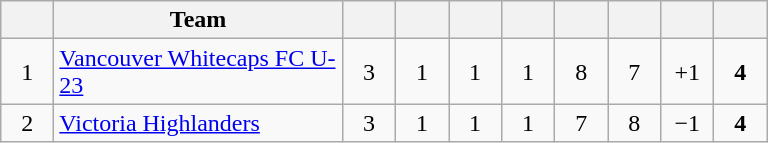<table class="wikitable" style="text-align: center;">
<tr>
<th width="28"></th>
<th style="width:185px;">Team</th>
<th width="28"></th>
<th width="28"></th>
<th width="28"></th>
<th width="28"></th>
<th width="28"></th>
<th width="28"></th>
<th width="28"></th>
<th width="28"></th>
</tr>
<tr bgcolor="">
<td>1</td>
<td style="text-align:left;"><a href='#'>Vancouver Whitecaps FC U-23</a></td>
<td>3</td>
<td>1</td>
<td>1</td>
<td>1</td>
<td>8</td>
<td>7</td>
<td>+1</td>
<td><strong>4</strong></td>
</tr>
<tr>
<td>2</td>
<td style="text-align:left;"><a href='#'>Victoria Highlanders</a></td>
<td>3</td>
<td>1</td>
<td>1</td>
<td>1</td>
<td>7</td>
<td>8</td>
<td>−1</td>
<td><strong>4</strong></td>
</tr>
</table>
